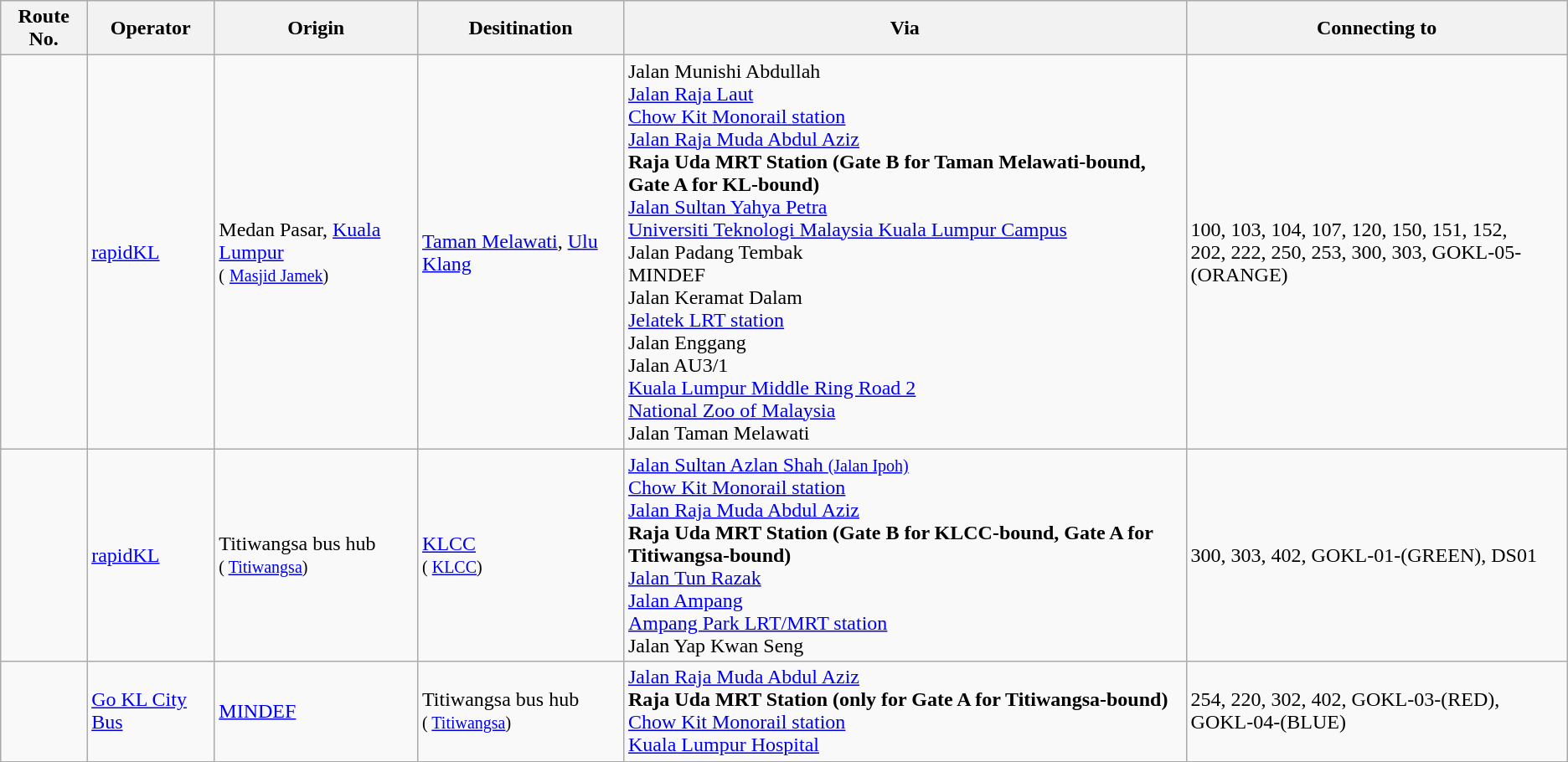<table class="wikitable">
<tr>
<th>Route No.</th>
<th>Operator</th>
<th>Origin</th>
<th>Desitination</th>
<th>Via</th>
<th>Connecting to</th>
</tr>
<tr>
<td></td>
<td><a href='#'>rapidKL</a></td>
<td>Medan Pasar, <a href='#'>Kuala Lumpur</a><br><small>(</small> <small><a href='#'>Masjid Jamek</a>)</small></td>
<td><a href='#'>Taman Melawati</a>, <a href='#'>Ulu Klang</a></td>
<td>Jalan Munishi Abdullah<br><a href='#'>Jalan Raja Laut</a><br> <a href='#'>Chow Kit Monorail station</a><br><a href='#'>Jalan Raja Muda Abdul Aziz</a><br> <strong>Raja Uda MRT Station (Gate B for Taman Melawati-bound, Gate A for KL-bound)</strong><br><a href='#'>Jalan Sultan Yahya Petra</a><br><a href='#'>Universiti Teknologi Malaysia Kuala Lumpur Campus</a><br>Jalan Padang Tembak<br>MINDEF<br>Jalan Keramat Dalam<br> <a href='#'>Jelatek LRT station</a><br>Jalan Enggang<br>Jalan AU3/1<br><a href='#'>Kuala Lumpur Middle Ring Road 2</a><br><a href='#'>National Zoo of Malaysia</a><br>Jalan Taman Melawati</td>
<td>100, 103, 104, 107, 120, 150, 151, 152, <br>202, 222, 250, 253, 300, 303, GOKL-05-(ORANGE)</td>
</tr>
<tr>
<td></td>
<td><a href='#'>rapidKL</a></td>
<td>Titiwangsa bus hub <br><small>(    <a href='#'>Titiwangsa</a>)</small></td>
<td><a href='#'>KLCC</a><br><small>( <a href='#'>KLCC</a>)</small></td>
<td><a href='#'>Jalan Sultan Azlan Shah <small>(Jalan Ipoh)</small></a><br> <a href='#'>Chow Kit Monorail station</a><br><a href='#'>Jalan Raja Muda Abdul Aziz</a><br> <strong>Raja Uda MRT Station (Gate B for KLCC-bound, Gate A for Titiwangsa-bound)</strong><br><a href='#'>Jalan Tun Razak</a><br><a href='#'>Jalan Ampang</a><br> <a href='#'>Ampang Park LRT/MRT station</a><br>Jalan Yap Kwan Seng</td>
<td>300, 303, 402, GOKL-01-(GREEN), DS01</td>
</tr>
<tr>
<td></td>
<td><a href='#'>Go KL City Bus</a></td>
<td><a href='#'>MINDEF</a></td>
<td>Titiwangsa bus hub <br><small>(    <a href='#'>Titiwangsa</a>)</small></td>
<td><a href='#'>Jalan Raja Muda Abdul Aziz</a><br> <strong>Raja Uda MRT Station (only for Gate A for Titiwangsa-bound)</strong><br> <a href='#'>Chow Kit Monorail station</a><br><a href='#'>Kuala Lumpur Hospital</a></td>
<td>254, 220, 302, 402, GOKL-03-(RED), GOKL-04-(BLUE)</td>
</tr>
</table>
